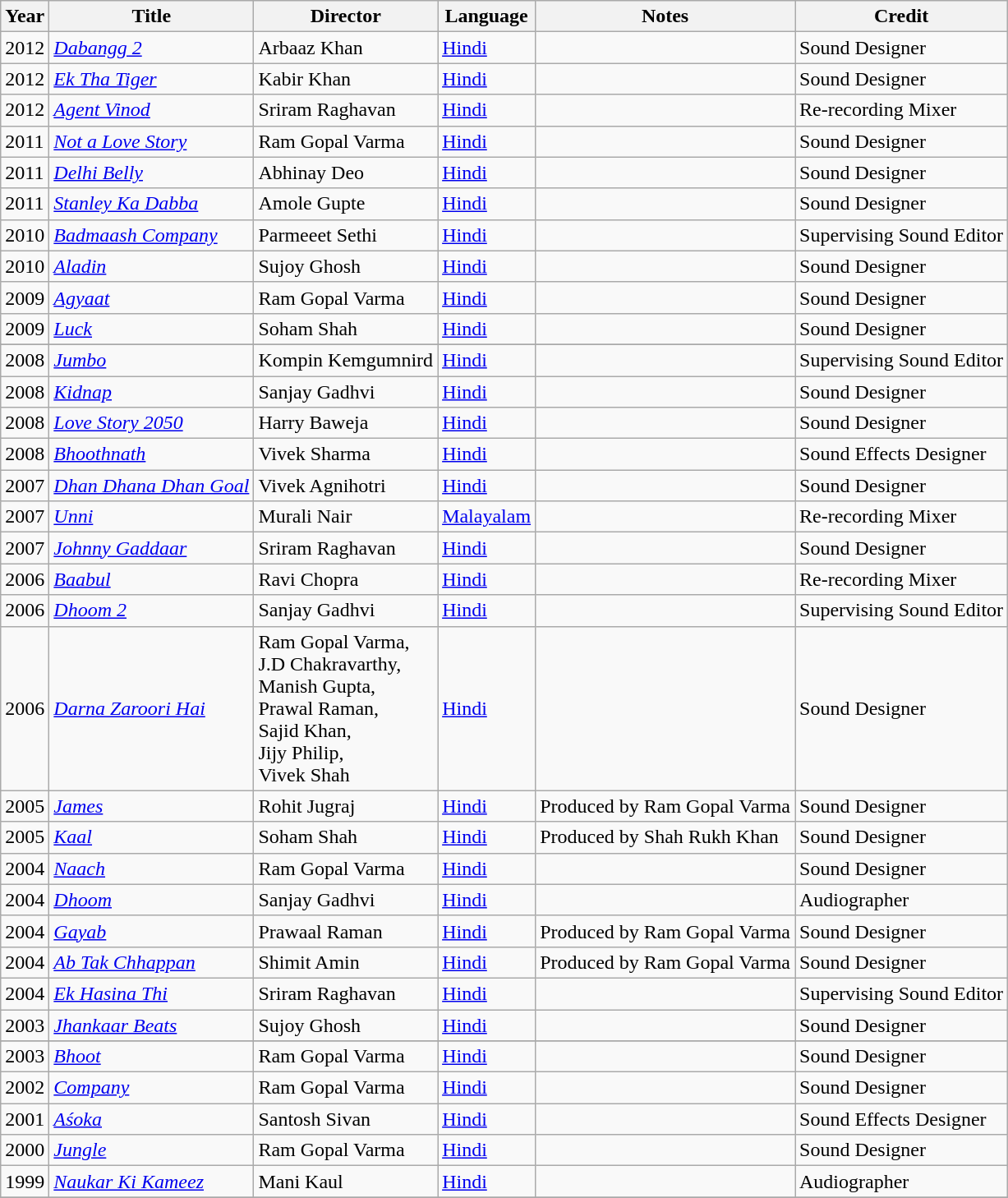<table class="wikitable" border="1">
<tr>
<th>Year</th>
<th>Title</th>
<th>Director</th>
<th>Language</th>
<th>Notes</th>
<th>Credit</th>
</tr>
<tr>
<td>2012</td>
<td><em><a href='#'>Dabangg 2</a></em></td>
<td>Arbaaz Khan</td>
<td><a href='#'>Hindi</a></td>
<td></td>
<td>Sound Designer</td>
</tr>
<tr>
<td>2012</td>
<td><em><a href='#'>Ek Tha Tiger</a></em></td>
<td>Kabir Khan</td>
<td><a href='#'>Hindi</a></td>
<td></td>
<td>Sound Designer</td>
</tr>
<tr>
<td>2012</td>
<td><em><a href='#'>Agent Vinod</a></em></td>
<td>Sriram Raghavan</td>
<td><a href='#'>Hindi</a></td>
<td></td>
<td>Re-recording Mixer</td>
</tr>
<tr>
<td>2011</td>
<td><em><a href='#'>Not a Love Story</a></em></td>
<td>Ram Gopal Varma</td>
<td><a href='#'>Hindi</a></td>
<td></td>
<td>Sound Designer</td>
</tr>
<tr>
<td>2011</td>
<td><em><a href='#'>Delhi Belly</a></em></td>
<td>Abhinay Deo</td>
<td><a href='#'>Hindi</a></td>
<td></td>
<td>Sound Designer</td>
</tr>
<tr>
<td>2011</td>
<td><em><a href='#'>Stanley Ka Dabba</a></em></td>
<td>Amole Gupte</td>
<td><a href='#'>Hindi</a></td>
<td></td>
<td>Sound Designer</td>
</tr>
<tr>
<td>2010</td>
<td><em><a href='#'>Badmaash Company</a></em></td>
<td>Parmeeet Sethi</td>
<td><a href='#'>Hindi</a></td>
<td></td>
<td>Supervising Sound Editor</td>
</tr>
<tr>
<td>2010</td>
<td><em><a href='#'>Aladin</a></em></td>
<td>Sujoy Ghosh</td>
<td><a href='#'>Hindi</a></td>
<td></td>
<td>Sound Designer</td>
</tr>
<tr>
<td>2009</td>
<td><em><a href='#'>Agyaat</a></em></td>
<td>Ram Gopal Varma</td>
<td><a href='#'>Hindi</a></td>
<td></td>
<td>Sound Designer</td>
</tr>
<tr>
<td>2009</td>
<td><em><a href='#'>Luck</a></em></td>
<td>Soham Shah</td>
<td><a href='#'>Hindi</a></td>
<td></td>
<td>Sound Designer</td>
</tr>
<tr>
</tr>
<tr>
<td>2008</td>
<td><em><a href='#'>Jumbo</a></em></td>
<td>Kompin Kemgumnird</td>
<td><a href='#'>Hindi</a></td>
<td></td>
<td>Supervising Sound Editor</td>
</tr>
<tr>
<td>2008</td>
<td><em><a href='#'>Kidnap</a></em></td>
<td>Sanjay Gadhvi</td>
<td><a href='#'>Hindi</a></td>
<td></td>
<td>Sound Designer</td>
</tr>
<tr>
<td>2008</td>
<td><em><a href='#'>Love Story 2050</a></em></td>
<td>Harry Baweja</td>
<td><a href='#'>Hindi</a></td>
<td></td>
<td>Sound Designer</td>
</tr>
<tr>
<td>2008</td>
<td><em><a href='#'>Bhoothnath</a></em></td>
<td>Vivek Sharma</td>
<td><a href='#'>Hindi</a></td>
<td></td>
<td>Sound Effects Designer</td>
</tr>
<tr>
<td>2007</td>
<td><em><a href='#'>Dhan Dhana Dhan Goal</a></em></td>
<td>Vivek Agnihotri</td>
<td><a href='#'>Hindi</a></td>
<td></td>
<td>Sound Designer</td>
</tr>
<tr>
<td>2007</td>
<td><em><a href='#'>Unni</a></em></td>
<td>Murali Nair</td>
<td><a href='#'>Malayalam</a></td>
<td></td>
<td>Re-recording Mixer</td>
</tr>
<tr>
<td>2007</td>
<td><em><a href='#'>Johnny Gaddaar</a></em></td>
<td>Sriram Raghavan</td>
<td><a href='#'>Hindi</a></td>
<td></td>
<td>Sound Designer</td>
</tr>
<tr>
<td>2006</td>
<td><em><a href='#'>Baabul</a></em></td>
<td>Ravi Chopra</td>
<td><a href='#'>Hindi</a></td>
<td></td>
<td>Re-recording Mixer</td>
</tr>
<tr>
<td>2006</td>
<td><em><a href='#'>Dhoom 2</a></em></td>
<td>Sanjay Gadhvi</td>
<td><a href='#'>Hindi</a></td>
<td></td>
<td>Supervising Sound Editor</td>
</tr>
<tr>
<td>2006</td>
<td><em><a href='#'>Darna Zaroori Hai</a></em></td>
<td>Ram Gopal Varma,<br> J.D Chakravarthy,<br> Manish Gupta,<br> Prawal Raman,<br> Sajid Khan,<br> Jijy Philip,<br> Vivek Shah</td>
<td><a href='#'>Hindi</a></td>
<td></td>
<td>Sound Designer</td>
</tr>
<tr>
<td>2005</td>
<td><em><a href='#'>James</a></em></td>
<td>Rohit Jugraj</td>
<td><a href='#'>Hindi</a></td>
<td>Produced by Ram Gopal Varma</td>
<td>Sound Designer</td>
</tr>
<tr>
<td>2005</td>
<td><em><a href='#'>Kaal</a></em></td>
<td>Soham Shah</td>
<td><a href='#'>Hindi</a></td>
<td>Produced by Shah Rukh Khan</td>
<td>Sound Designer</td>
</tr>
<tr>
<td>2004</td>
<td><em><a href='#'>Naach</a></em></td>
<td>Ram Gopal Varma</td>
<td><a href='#'>Hindi</a></td>
<td></td>
<td>Sound Designer</td>
</tr>
<tr>
<td>2004</td>
<td><em><a href='#'>Dhoom</a></em></td>
<td>Sanjay Gadhvi</td>
<td><a href='#'>Hindi</a></td>
<td></td>
<td>Audiographer</td>
</tr>
<tr>
<td>2004</td>
<td><em><a href='#'>Gayab</a></em></td>
<td>Prawaal Raman</td>
<td><a href='#'>Hindi</a></td>
<td>Produced by Ram Gopal Varma</td>
<td>Sound Designer</td>
</tr>
<tr>
<td>2004</td>
<td><em><a href='#'>Ab Tak Chhappan</a></em></td>
<td>Shimit Amin</td>
<td><a href='#'>Hindi</a></td>
<td>Produced by Ram Gopal Varma</td>
<td>Sound Designer</td>
</tr>
<tr>
<td>2004</td>
<td><em><a href='#'>Ek Hasina Thi</a></em></td>
<td>Sriram Raghavan</td>
<td><a href='#'>Hindi</a></td>
<td></td>
<td>Supervising Sound Editor</td>
</tr>
<tr>
<td>2003</td>
<td><em><a href='#'>Jhankaar Beats</a></em></td>
<td>Sujoy Ghosh</td>
<td><a href='#'>Hindi</a></td>
<td></td>
<td>Sound Designer</td>
</tr>
<tr>
</tr>
<tr>
<td>2003</td>
<td><em><a href='#'>Bhoot</a></em></td>
<td>Ram Gopal Varma</td>
<td><a href='#'>Hindi</a></td>
<td></td>
<td>Sound Designer</td>
</tr>
<tr>
<td>2002</td>
<td><em><a href='#'>Company</a></em></td>
<td>Ram Gopal Varma</td>
<td><a href='#'>Hindi</a></td>
<td></td>
<td>Sound Designer</td>
</tr>
<tr>
<td>2001</td>
<td><em><a href='#'>Aśoka</a></em></td>
<td>Santosh Sivan</td>
<td><a href='#'>Hindi</a></td>
<td></td>
<td>Sound Effects Designer</td>
</tr>
<tr>
<td>2000</td>
<td><em><a href='#'>Jungle</a></em></td>
<td>Ram Gopal Varma</td>
<td><a href='#'>Hindi</a></td>
<td></td>
<td>Sound Designer</td>
</tr>
<tr>
<td>1999</td>
<td><em><a href='#'>Naukar Ki Kameez</a></em></td>
<td>Mani Kaul</td>
<td><a href='#'>Hindi</a></td>
<td></td>
<td>Audiographer</td>
</tr>
<tr>
</tr>
</table>
